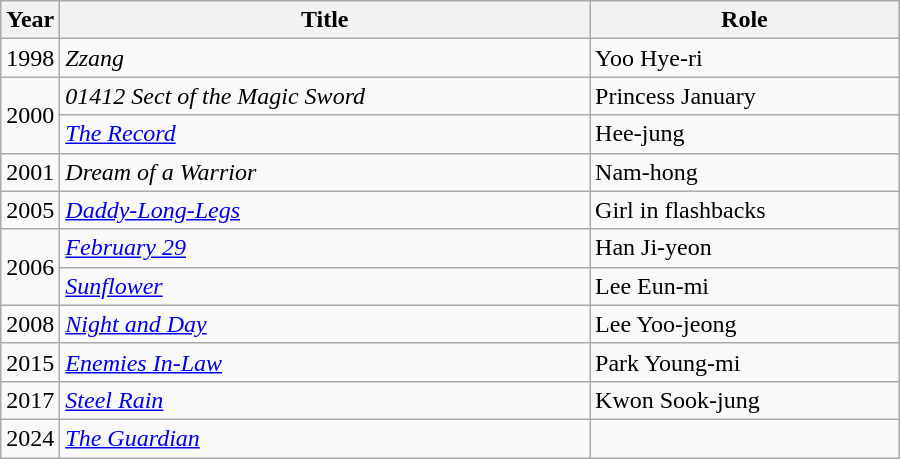<table class="wikitable" style="width:600px">
<tr>
<th width=10>Year</th>
<th scope="col">Title</th>
<th scope="col">Role</th>
</tr>
<tr>
<td>1998</td>
<td><em>Zzang</em></td>
<td>Yoo Hye-ri</td>
</tr>
<tr>
<td rowspan="2">2000</td>
<td><em>01412 Sect of the Magic Sword</em></td>
<td>Princess January</td>
</tr>
<tr>
<td><em><a href='#'>The Record</a></em></td>
<td>Hee-jung</td>
</tr>
<tr>
<td>2001</td>
<td><em>Dream of a Warrior</em></td>
<td>Nam-hong</td>
</tr>
<tr>
<td>2005</td>
<td><em><a href='#'>Daddy-Long-Legs</a></em></td>
<td>Girl in flashbacks</td>
</tr>
<tr>
<td rowspan="2">2006</td>
<td><em><a href='#'>February 29</a></em></td>
<td>Han Ji-yeon</td>
</tr>
<tr>
<td><em><a href='#'>Sunflower</a></em></td>
<td>Lee Eun-mi</td>
</tr>
<tr>
<td>2008</td>
<td><em><a href='#'>Night and Day</a></em></td>
<td>Lee Yoo-jeong</td>
</tr>
<tr>
<td>2015</td>
<td><em><a href='#'>Enemies In-Law</a></em></td>
<td>Park Young-mi</td>
</tr>
<tr>
<td>2017</td>
<td><em><a href='#'>Steel Rain</a></em></td>
<td>Kwon Sook-jung</td>
</tr>
<tr>
<td>2024</td>
<td><em><a href='#'>The Guardian</a></em></td>
<td></td>
</tr>
</table>
